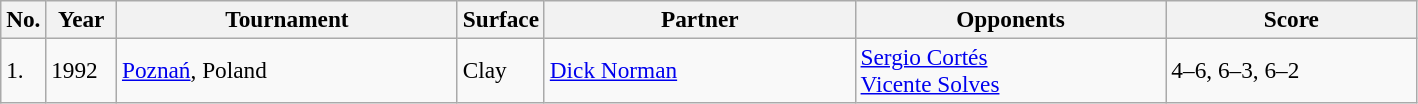<table class="sortable wikitable" style=font-size:97%>
<tr>
<th style="width:20px" class="unsortable">No.</th>
<th style="width:40px">Year</th>
<th style="width:220px">Tournament</th>
<th style="width:50px">Surface</th>
<th style="width:200px">Partner</th>
<th style="width:200px">Opponents</th>
<th style="width:160px" class="unsortable">Score</th>
</tr>
<tr>
<td>1.</td>
<td>1992</td>
<td><a href='#'>Poznań</a>, Poland</td>
<td>Clay</td>
<td> <a href='#'>Dick Norman</a></td>
<td> <a href='#'>Sergio Cortés</a><br> <a href='#'>Vicente Solves</a></td>
<td>4–6, 6–3, 6–2</td>
</tr>
</table>
